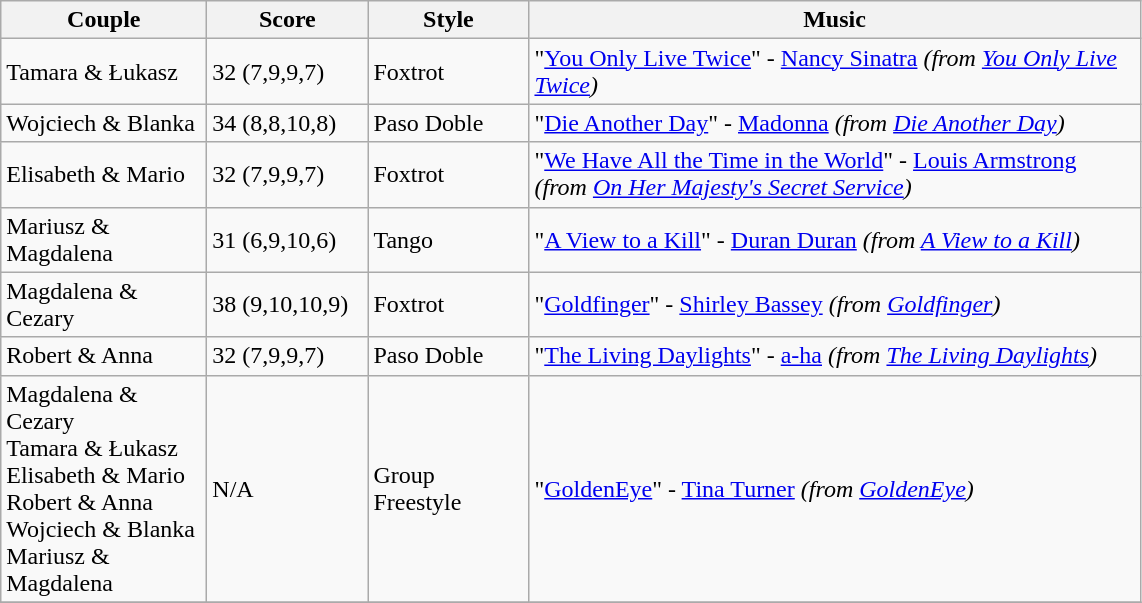<table class="wikitable">
<tr>
<th width="130">Couple</th>
<th width="100">Score</th>
<th width="100">Style</th>
<th width="400">Music</th>
</tr>
<tr>
<td>Tamara & Łukasz</td>
<td>32 (7,9,9,7)</td>
<td>Foxtrot</td>
<td>"<a href='#'>You Only Live Twice</a>" - <a href='#'>Nancy Sinatra</a> <em>(from <a href='#'>You Only Live Twice</a>)</em></td>
</tr>
<tr>
<td>Wojciech & Blanka</td>
<td>34 (8,8,10,8)</td>
<td>Paso Doble</td>
<td>"<a href='#'>Die Another Day</a>" - <a href='#'>Madonna</a> <em>(from <a href='#'>Die Another Day</a>)</em></td>
</tr>
<tr>
<td>Elisabeth & Mario</td>
<td>32 (7,9,9,7)</td>
<td>Foxtrot</td>
<td>"<a href='#'>We Have All the Time in the World</a>" - <a href='#'>Louis Armstrong</a> <em>(from <a href='#'>On Her Majesty's Secret Service</a>)</em></td>
</tr>
<tr>
<td>Mariusz & Magdalena</td>
<td>31 (6,9,10,6)</td>
<td>Tango</td>
<td>"<a href='#'>A View to a Kill</a>" - <a href='#'>Duran Duran</a> <em>(from <a href='#'>A View to a Kill</a>)</em></td>
</tr>
<tr>
<td>Magdalena & Cezary</td>
<td>38 (9,10,10,9)</td>
<td>Foxtrot</td>
<td>"<a href='#'>Goldfinger</a>" - <a href='#'>Shirley Bassey</a> <em>(from <a href='#'>Goldfinger</a>)</em></td>
</tr>
<tr>
<td>Robert & Anna</td>
<td>32 (7,9,9,7)</td>
<td>Paso Doble</td>
<td>"<a href='#'>The Living Daylights</a>" - <a href='#'>a-ha</a> <em>(from <a href='#'>The Living Daylights</a>)</em></td>
</tr>
<tr>
<td>Magdalena & Cezary<br>Tamara & Łukasz<br>Elisabeth & Mario<br>Robert & Anna<br>Wojciech & Blanka<br>Mariusz & Magdalena<br></td>
<td>N/A</td>
<td>Group Freestyle</td>
<td>"<a href='#'>GoldenEye</a>" - <a href='#'>Tina Turner</a> <em>(from <a href='#'>GoldenEye</a>)</em></td>
</tr>
<tr>
</tr>
</table>
